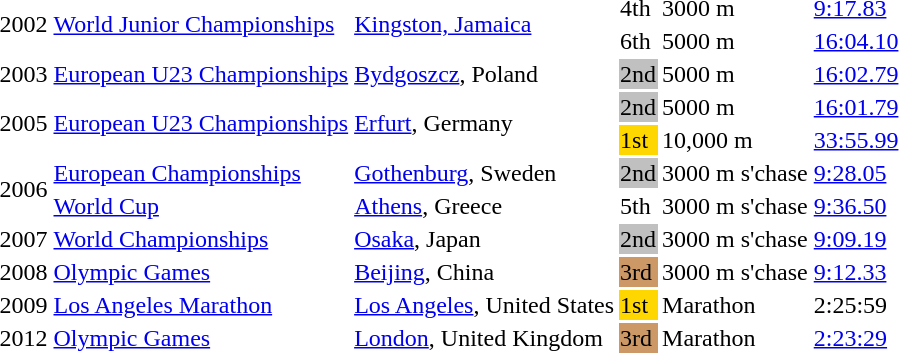<table>
<tr>
<td rowspan=2>2002</td>
<td rowspan=2><a href='#'>World Junior Championships</a></td>
<td rowspan=2><a href='#'>Kingston, Jamaica</a></td>
<td>4th</td>
<td>3000 m</td>
<td><a href='#'>9:17.83</a></td>
</tr>
<tr>
<td>6th</td>
<td>5000 m</td>
<td><a href='#'>16:04.10</a></td>
</tr>
<tr>
<td>2003</td>
<td><a href='#'>European U23 Championships</a></td>
<td><a href='#'>Bydgoszcz</a>, Poland</td>
<td bgcolor=silver>2nd</td>
<td>5000 m</td>
<td><a href='#'>16:02.79</a></td>
</tr>
<tr>
<td rowspan=2>2005</td>
<td rowspan=2><a href='#'>European U23 Championships</a></td>
<td rowspan=2><a href='#'>Erfurt</a>, Germany</td>
<td bgcolor=silver>2nd</td>
<td>5000 m</td>
<td><a href='#'>16:01.79</a></td>
</tr>
<tr>
<td bgcolor=gold>1st</td>
<td>10,000 m</td>
<td><a href='#'>33:55.99</a></td>
</tr>
<tr>
<td rowspan=2>2006</td>
<td><a href='#'>European Championships</a></td>
<td><a href='#'>Gothenburg</a>, Sweden</td>
<td bgcolor="silver">2nd</td>
<td>3000 m s'chase</td>
<td><a href='#'>9:28.05</a></td>
</tr>
<tr>
<td><a href='#'>World Cup</a></td>
<td><a href='#'>Athens</a>, Greece</td>
<td>5th</td>
<td>3000 m s'chase</td>
<td><a href='#'>9:36.50</a></td>
</tr>
<tr>
<td>2007</td>
<td><a href='#'>World Championships</a></td>
<td><a href='#'>Osaka</a>, Japan</td>
<td bgcolor="silver">2nd</td>
<td>3000 m s'chase</td>
<td><a href='#'>9:09.19</a></td>
</tr>
<tr>
<td>2008</td>
<td><a href='#'>Olympic Games</a></td>
<td><a href='#'>Beijing</a>, China</td>
<td bgcolor="cc9966">3rd</td>
<td>3000 m s'chase</td>
<td><a href='#'>9:12.33</a></td>
</tr>
<tr>
<td>2009</td>
<td><a href='#'>Los Angeles Marathon</a></td>
<td><a href='#'>Los Angeles</a>, United States</td>
<td bgcolor=gold>1st</td>
<td>Marathon</td>
<td>2:25:59</td>
</tr>
<tr>
<td>2012</td>
<td><a href='#'>Olympic Games</a></td>
<td><a href='#'>London</a>, United Kingdom</td>
<td bgcolor="cc9966">3rd</td>
<td>Marathon</td>
<td><a href='#'>2:23:29</a></td>
</tr>
</table>
